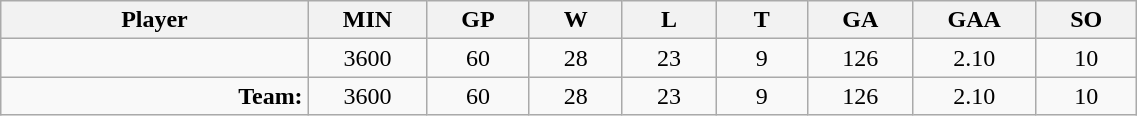<table class="wikitable sortable" width="60%">
<tr>
<th bgcolor="#DDDDFF" width="10%">Player</th>
<th width="3%" bgcolor="#DDDDFF" title="Minutes played">MIN</th>
<th width="3%" bgcolor="#DDDDFF" title="Games played in">GP</th>
<th width="3%" bgcolor="#DDDDFF" title="Games played in">W</th>
<th width="3%" bgcolor="#DDDDFF"title="Games played in">L</th>
<th width="3%" bgcolor="#DDDDFF" title="Ties">T</th>
<th width="3%" bgcolor="#DDDDFF" title="Goals against">GA</th>
<th width="3%" bgcolor="#DDDDFF" title="Goals against average">GAA</th>
<th width="3%" bgcolor="#DDDDFF"title="Shut-outs">SO</th>
</tr>
<tr align="center">
<td align="right"></td>
<td>3600</td>
<td>60</td>
<td>28</td>
<td>23</td>
<td>9</td>
<td>126</td>
<td>2.10</td>
<td>10</td>
</tr>
<tr align="center">
<td align="right"><strong>Team:</strong></td>
<td>3600</td>
<td>60</td>
<td>28</td>
<td>23</td>
<td>9</td>
<td>126</td>
<td>2.10</td>
<td>10</td>
</tr>
</table>
